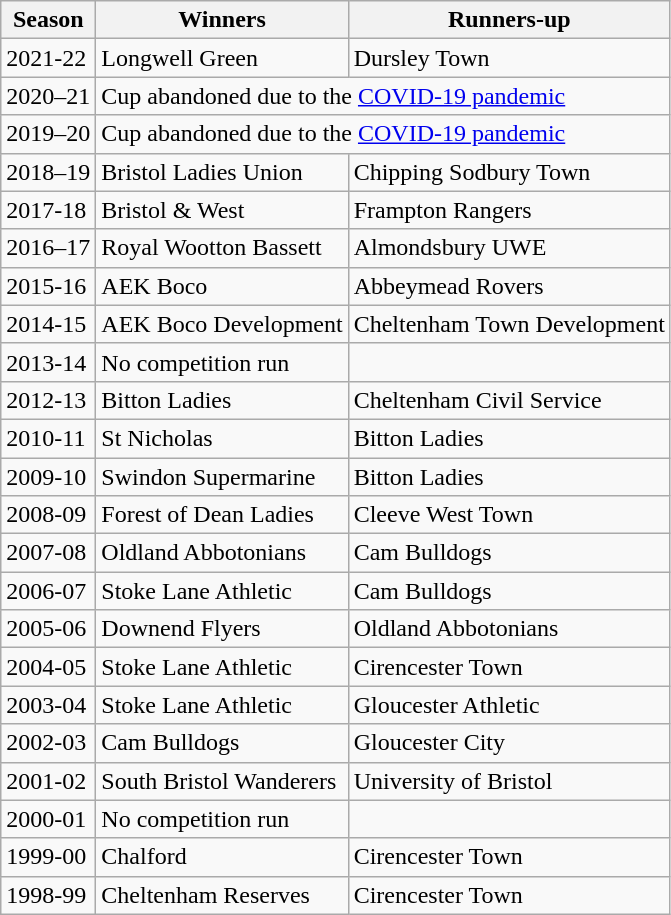<table class="wikitable">
<tr>
<th>Season</th>
<th>Winners</th>
<th>Runners-up</th>
</tr>
<tr>
<td>2021-22</td>
<td>Longwell Green</td>
<td>Dursley Town</td>
</tr>
<tr>
<td>2020–21</td>
<td colspan="2">Cup abandoned due to the <a href='#'>COVID-19 pandemic</a></td>
</tr>
<tr>
<td>2019–20</td>
<td colspan="2">Cup abandoned due to the <a href='#'>COVID-19 pandemic</a></td>
</tr>
<tr>
<td>2018–19</td>
<td>Bristol Ladies Union</td>
<td>Chipping Sodbury Town</td>
</tr>
<tr>
<td>2017-18</td>
<td>Bristol & West</td>
<td>Frampton Rangers</td>
</tr>
<tr>
<td>2016–17</td>
<td>Royal Wootton Bassett</td>
<td>Almondsbury UWE</td>
</tr>
<tr>
<td>2015-16</td>
<td>AEK Boco</td>
<td>Abbeymead Rovers</td>
</tr>
<tr>
<td>2014-15</td>
<td>AEK Boco Development</td>
<td>Cheltenham Town Development</td>
</tr>
<tr>
<td>2013-14</td>
<td>No competition run</td>
<td></td>
</tr>
<tr>
<td>2012-13</td>
<td>Bitton Ladies</td>
<td>Cheltenham Civil Service</td>
</tr>
<tr>
<td>2010-11</td>
<td>St Nicholas</td>
<td>Bitton Ladies</td>
</tr>
<tr>
<td>2009-10</td>
<td>Swindon Supermarine</td>
<td>Bitton Ladies</td>
</tr>
<tr>
<td>2008-09</td>
<td>Forest of Dean Ladies</td>
<td>Cleeve West Town</td>
</tr>
<tr>
<td>2007-08</td>
<td>Oldland Abbotonians</td>
<td>Cam Bulldogs</td>
</tr>
<tr>
<td>2006-07</td>
<td>Stoke Lane Athletic</td>
<td>Cam Bulldogs</td>
</tr>
<tr>
<td>2005-06</td>
<td>Downend Flyers</td>
<td>Oldland Abbotonians</td>
</tr>
<tr>
<td>2004-05</td>
<td>Stoke Lane Athletic</td>
<td>Cirencester Town</td>
</tr>
<tr>
<td>2003-04</td>
<td>Stoke Lane Athletic</td>
<td>Gloucester Athletic</td>
</tr>
<tr>
<td>2002-03</td>
<td>Cam Bulldogs</td>
<td>Gloucester City</td>
</tr>
<tr>
<td>2001-02</td>
<td>South Bristol Wanderers</td>
<td>University of Bristol</td>
</tr>
<tr>
<td>2000-01</td>
<td>No competition run</td>
<td></td>
</tr>
<tr>
<td>1999-00</td>
<td>Chalford</td>
<td>Cirencester Town</td>
</tr>
<tr>
<td>1998-99</td>
<td>Cheltenham Reserves</td>
<td>Cirencester Town</td>
</tr>
</table>
